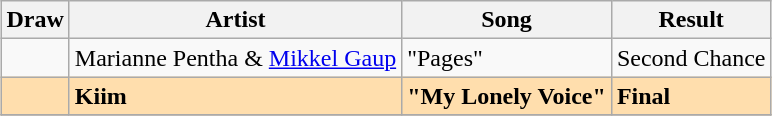<table class="sortable wikitable" style="margin: 1em auto 1em auto;">
<tr>
<th scope="col">Draw</th>
<th scope="col">Artist</th>
<th scope="col">Song</th>
<th scope="col">Result</th>
</tr>
<tr>
<td></td>
<td>Marianne Pentha & <a href='#'>Mikkel Gaup</a></td>
<td>"Pages"</td>
<td>Second Chance</td>
</tr>
<tr style="background: navajowhite; font-weight: bold;">
<td></td>
<td>Kiim</td>
<td>"My Lonely Voice"</td>
<td>Final</td>
</tr>
<tr>
</tr>
</table>
